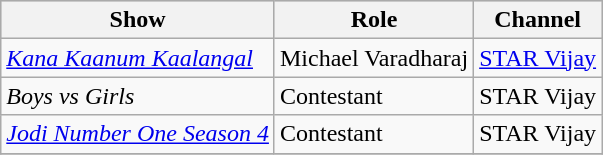<table class="wikitable sortable" class="wikitable">
<tr style="background:#ccc; text-align:center;">
<th>Show</th>
<th>Role</th>
<th>Channel</th>
</tr>
<tr>
<td><em><a href='#'>Kana Kaanum Kaalangal</a></em></td>
<td>Michael Varadharaj</td>
<td><a href='#'>STAR Vijay</a></td>
</tr>
<tr>
<td><em>Boys vs Girls</em></td>
<td>Contestant</td>
<td>STAR Vijay</td>
</tr>
<tr>
<td><em><a href='#'>Jodi Number One Season 4</a></em></td>
<td>Contestant</td>
<td>STAR Vijay</td>
</tr>
<tr>
</tr>
</table>
